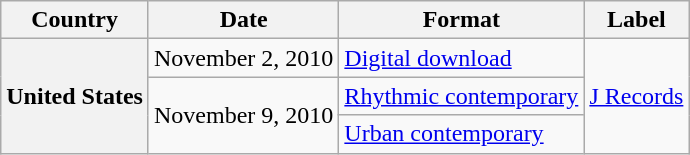<table class="wikitable plainrowheaders">
<tr>
<th scope="col">Country</th>
<th scope="col">Date</th>
<th scope="col">Format</th>
<th scope="col">Label</th>
</tr>
<tr>
<th scope="row" rowspan="3">United States</th>
<td>November 2, 2010</td>
<td><a href='#'>Digital download</a></td>
<td rowspan="3"><a href='#'>J Records</a></td>
</tr>
<tr>
<td rowspan="2">November 9, 2010</td>
<td><a href='#'>Rhythmic contemporary</a></td>
</tr>
<tr>
<td><a href='#'>Urban contemporary</a></td>
</tr>
</table>
